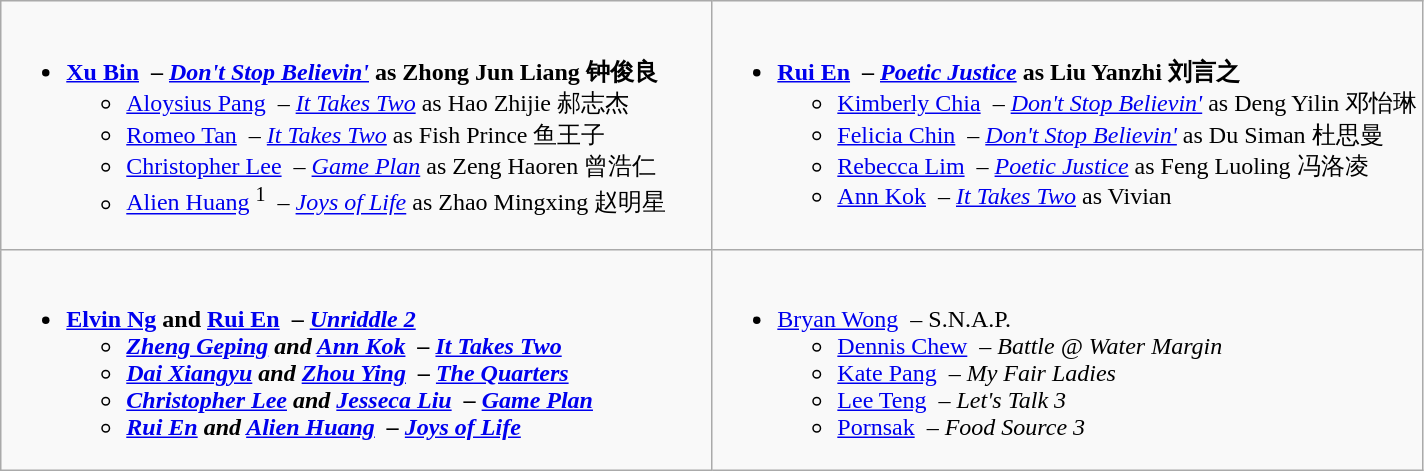<table class=wikitable>
<tr>
<td valign="top" width="50%"><br><div></div><ul><li><strong><a href='#'>Xu Bin</a>   – <em><a href='#'>Don't Stop Believin'</a></em>  as Zhong Jun Liang 钟俊良</strong><ul><li><a href='#'>Aloysius Pang</a>   – <em><a href='#'>It Takes Two</a></em>  as Hao Zhijie 郝志杰</li><li><a href='#'>Romeo Tan</a>   – <em><a href='#'>It Takes Two</a></em>  as Fish Prince 鱼王子</li><li><a href='#'>Christopher Lee</a>  – <em><a href='#'>Game Plan</a></em> as Zeng Haoren 曾浩仁</li><li><a href='#'>Alien Huang</a>  <sup>1</sup>  – <em><a href='#'>Joys of Life</a></em> as Zhao Mingxing 赵明星</li></ul></li></ul></td>
<td valign="top" width="50%"><br><div></div><ul><li><strong><a href='#'>Rui En</a>   – <em><a href='#'>Poetic Justice</a></em>  as Liu Yanzhi 刘言之</strong><ul><li><a href='#'>Kimberly Chia</a>   – <em><a href='#'>Don't Stop Believin'</a></em>  as Deng Yilin 邓怡琳</li><li><a href='#'>Felicia Chin</a>  – <em><a href='#'>Don't Stop Believin'</a></em> as Du Siman 杜思曼</li><li><a href='#'>Rebecca Lim</a>   – <em><a href='#'>Poetic Justice</a></em>  as Feng Luoling 冯洛凌</li><li><a href='#'>Ann Kok</a>  – <em><a href='#'>It Takes Two</a></em>  as Vivian</li></ul></li></ul></td>
</tr>
<tr>
<td valign="top" width="50%"><br><div></div><ul><li><strong><a href='#'>Elvin Ng</a> and <a href='#'>Rui En</a>   – <em><a href='#'>Unriddle 2</a><strong><em><ul><li><a href='#'>Zheng Geping</a>  and <a href='#'>Ann Kok</a>  – </em><a href='#'>It Takes Two</a><em></li><li><a href='#'>Dai Xiangyu</a>  and <a href='#'>Zhou Ying</a>  – </em><a href='#'>The Quarters</a><em></li><li><a href='#'>Christopher Lee</a> and <a href='#'>Jesseca Liu</a>   – </em><a href='#'>Game Plan</a><em></li><li><a href='#'>Rui En</a>  and <a href='#'>Alien Huang</a>   – </em><a href='#'>Joys of Life</a><em></li></ul></li></ul></td>
<td valign="top" width="50%"><br><div></div><ul><li></strong><a href='#'>Bryan Wong</a>  – </em>S.N.A.P.</em></strong><ul><li><a href='#'>Dennis Chew</a>  – <em>Battle @ Water Margin</em></li><li><a href='#'>Kate Pang</a>   – <em>My Fair Ladies</em></li><li><a href='#'>Lee Teng</a>   – <em>Let's Talk 3</em></li><li><a href='#'>Pornsak</a>  – <em>Food Source 3</em></li></ul></li></ul></td>
</tr>
</table>
